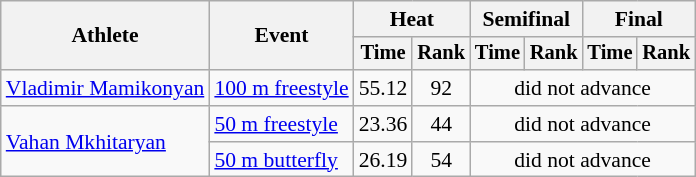<table class=wikitable style="font-size:90%">
<tr>
<th rowspan="2">Athlete</th>
<th rowspan="2">Event</th>
<th colspan="2">Heat</th>
<th colspan="2">Semifinal</th>
<th colspan="2">Final</th>
</tr>
<tr style="font-size:95%">
<th>Time</th>
<th>Rank</th>
<th>Time</th>
<th>Rank</th>
<th>Time</th>
<th>Rank</th>
</tr>
<tr align=center>
<td align=left><a href='#'>Vladimir Mamikonyan</a></td>
<td align=left><a href='#'>100 m freestyle</a></td>
<td>55.12</td>
<td>92</td>
<td colspan=4>did not advance</td>
</tr>
<tr align=center>
<td align=left rowspan=2><a href='#'>Vahan Mkhitaryan</a></td>
<td align=left><a href='#'>50 m freestyle</a></td>
<td>23.36</td>
<td>44</td>
<td colspan=4>did not advance</td>
</tr>
<tr align=center>
<td align=left><a href='#'>50 m butterfly</a></td>
<td>26.19</td>
<td>54</td>
<td colspan=4>did not advance</td>
</tr>
</table>
